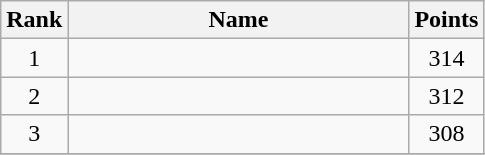<table class="wikitable" border="1" style="text-align:center">
<tr>
<th width=30>Rank</th>
<th width=220>Name</th>
<th width=25>Points</th>
</tr>
<tr>
<td>1</td>
<td align="left"></td>
<td>314</td>
</tr>
<tr>
<td>2</td>
<td align="left"></td>
<td>312</td>
</tr>
<tr>
<td>3</td>
<td align="left"></td>
<td>308</td>
</tr>
<tr>
</tr>
</table>
